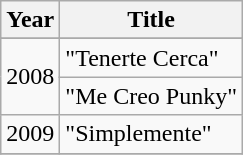<table class="wikitable">
<tr>
<th>Year</th>
<th>Title</th>
</tr>
<tr>
</tr>
<tr>
<td align="center" rowspan="2">2008</td>
<td align="left">"Tenerte Cerca"</td>
</tr>
<tr>
<td align="left">"Me Creo Punky"</td>
</tr>
<tr>
<td align="center" rowspan="1">2009</td>
<td align="left">"Simplemente"</td>
</tr>
<tr>
</tr>
</table>
